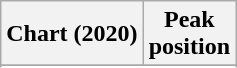<table class="wikitable sortable plainrowheaders" style="text-align:center">
<tr>
<th scope="col">Chart (2020)</th>
<th scope="col">Peak<br>position</th>
</tr>
<tr>
</tr>
<tr>
</tr>
<tr>
</tr>
</table>
